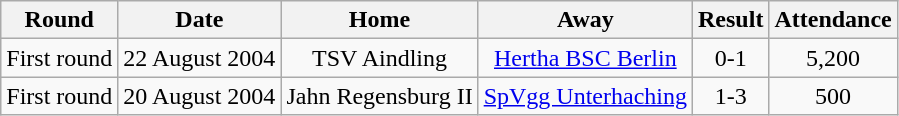<table class="wikitable">
<tr>
<th>Round</th>
<th>Date</th>
<th>Home</th>
<th>Away</th>
<th>Result</th>
<th>Attendance</th>
</tr>
<tr align="center">
<td>First round</td>
<td>22 August 2004</td>
<td>TSV Aindling</td>
<td><a href='#'>Hertha BSC Berlin</a></td>
<td>0-1</td>
<td>5,200</td>
</tr>
<tr align="center">
<td>First round</td>
<td>20 August 2004</td>
<td>Jahn Regensburg II</td>
<td><a href='#'>SpVgg Unterhaching</a></td>
<td>1-3</td>
<td>500</td>
</tr>
</table>
